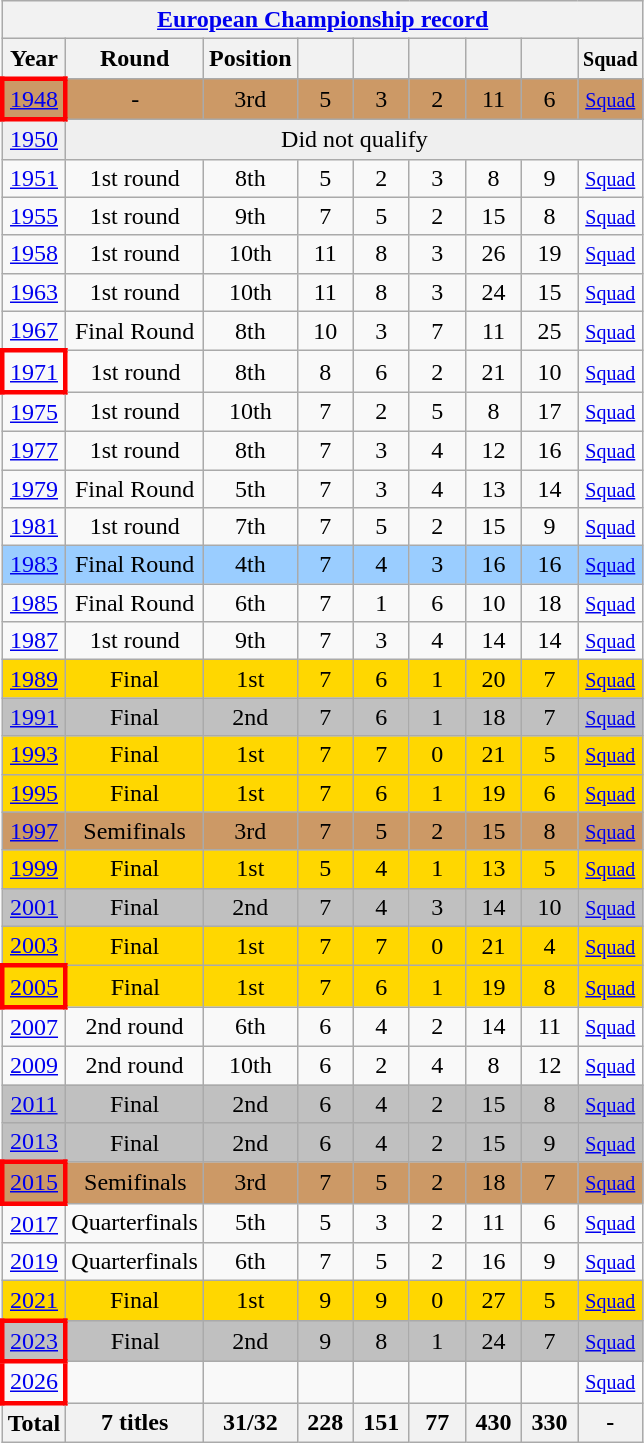<table class="wikitable" style="text-align: center;">
<tr>
<th colspan=9><a href='#'>European Championship record</a></th>
</tr>
<tr>
<th>Year</th>
<th>Round</th>
<th>Position</th>
<th width=30></th>
<th width=30></th>
<th width=30></th>
<th width=30></th>
<th width=30></th>
<th><small>Squad</small></th>
</tr>
<tr bgcolor=#cc9966>
<td style="border: 3px solid red"> <a href='#'>1948</a></td>
<td>-</td>
<td>3rd</td>
<td>5</td>
<td>3</td>
<td>2</td>
<td>11</td>
<td>6</td>
<td><small><a href='#'>Squad</a></small></td>
</tr>
<tr bgcolor="efefef">
<td> <a href='#'>1950</a></td>
<td colspan=8 rowspan=1 align=center>Did not qualify</td>
</tr>
<tr>
<td> <a href='#'>1951</a></td>
<td>1st round</td>
<td>8th</td>
<td>5</td>
<td>2</td>
<td>3</td>
<td>8</td>
<td>9</td>
<td><small><a href='#'>Squad</a></small></td>
</tr>
<tr>
<td> <a href='#'>1955</a></td>
<td>1st round</td>
<td>9th</td>
<td>7</td>
<td>5</td>
<td>2</td>
<td>15</td>
<td>8</td>
<td><small><a href='#'>Squad</a></small></td>
</tr>
<tr>
<td> <a href='#'>1958</a></td>
<td>1st round</td>
<td>10th</td>
<td>11</td>
<td>8</td>
<td>3</td>
<td>26</td>
<td>19</td>
<td><small><a href='#'>Squad</a></small></td>
</tr>
<tr>
<td> <a href='#'>1963</a></td>
<td>1st round</td>
<td>10th</td>
<td>11</td>
<td>8</td>
<td>3</td>
<td>24</td>
<td>15</td>
<td><small><a href='#'>Squad</a></small></td>
</tr>
<tr>
<td> <a href='#'>1967</a></td>
<td>Final Round</td>
<td>8th</td>
<td>10</td>
<td>3</td>
<td>7</td>
<td>11</td>
<td>25</td>
<td><small><a href='#'>Squad</a></small></td>
</tr>
<tr>
<td style="border: 3px solid red"> <a href='#'>1971</a></td>
<td>1st round</td>
<td>8th</td>
<td>8</td>
<td>6</td>
<td>2</td>
<td>21</td>
<td>10</td>
<td><small><a href='#'>Squad</a></small></td>
</tr>
<tr>
<td> <a href='#'>1975</a></td>
<td>1st round</td>
<td>10th</td>
<td>7</td>
<td>2</td>
<td>5</td>
<td>8</td>
<td>17</td>
<td><small><a href='#'>Squad</a></small></td>
</tr>
<tr>
<td> <a href='#'>1977</a></td>
<td>1st round</td>
<td>8th</td>
<td>7</td>
<td>3</td>
<td>4</td>
<td>12</td>
<td>16</td>
<td><small><a href='#'>Squad</a></small></td>
</tr>
<tr>
<td> <a href='#'>1979</a></td>
<td>Final Round</td>
<td>5th</td>
<td>7</td>
<td>3</td>
<td>4</td>
<td>13</td>
<td>14</td>
<td><small><a href='#'>Squad</a></small></td>
</tr>
<tr>
<td> <a href='#'>1981</a></td>
<td>1st round</td>
<td>7th</td>
<td>7</td>
<td>5</td>
<td>2</td>
<td>15</td>
<td>9</td>
<td><small><a href='#'>Squad</a></small></td>
</tr>
<tr bgcolor=#9acdff>
<td> <a href='#'>1983</a></td>
<td>Final Round</td>
<td>4th</td>
<td>7</td>
<td>4</td>
<td>3</td>
<td>16</td>
<td>16</td>
<td><small><a href='#'>Squad</a></small></td>
</tr>
<tr>
<td> <a href='#'>1985</a></td>
<td>Final Round</td>
<td>6th</td>
<td>7</td>
<td>1</td>
<td>6</td>
<td>10</td>
<td>18</td>
<td><small><a href='#'>Squad</a></small></td>
</tr>
<tr>
<td> <a href='#'>1987</a></td>
<td>1st round</td>
<td>9th</td>
<td>7</td>
<td>3</td>
<td>4</td>
<td>14</td>
<td>14</td>
<td><small><a href='#'>Squad</a></small></td>
</tr>
<tr bgcolor="gold">
<td> <a href='#'>1989</a></td>
<td>Final</td>
<td>1st</td>
<td>7</td>
<td>6</td>
<td>1</td>
<td>20</td>
<td>7</td>
<td><small><a href='#'>Squad</a></small></td>
</tr>
<tr bgcolor="silver">
<td> <a href='#'>1991</a></td>
<td>Final</td>
<td>2nd</td>
<td>7</td>
<td>6</td>
<td>1</td>
<td>18</td>
<td>7</td>
<td><small><a href='#'>Squad</a></small></td>
</tr>
<tr bgcolor="gold">
<td> <a href='#'>1993</a></td>
<td>Final</td>
<td>1st</td>
<td>7</td>
<td>7</td>
<td>0</td>
<td>21</td>
<td>5</td>
<td><small><a href='#'>Squad</a></small></td>
</tr>
<tr bgcolor="gold">
<td> <a href='#'>1995</a></td>
<td>Final</td>
<td>1st</td>
<td>7</td>
<td>6</td>
<td>1</td>
<td>19</td>
<td>6</td>
<td><small><a href='#'>Squad</a></small></td>
</tr>
<tr bgcolor=#cc9966>
<td> <a href='#'>1997</a></td>
<td>Semifinals</td>
<td>3rd</td>
<td>7</td>
<td>5</td>
<td>2</td>
<td>15</td>
<td>8</td>
<td><small><a href='#'>Squad</a></small></td>
</tr>
<tr bgcolor="gold">
<td> <a href='#'>1999</a></td>
<td>Final</td>
<td>1st</td>
<td>5</td>
<td>4</td>
<td>1</td>
<td>13</td>
<td>5</td>
<td><small><a href='#'>Squad</a></small></td>
</tr>
<tr bgcolor="silver">
<td> <a href='#'>2001</a></td>
<td>Final</td>
<td>2nd</td>
<td>7</td>
<td>4</td>
<td>3</td>
<td>14</td>
<td>10</td>
<td><small><a href='#'>Squad</a></small></td>
</tr>
<tr bgcolor="gold">
<td> <a href='#'>2003</a></td>
<td>Final</td>
<td>1st</td>
<td>7</td>
<td>7</td>
<td>0</td>
<td>21</td>
<td>4</td>
<td><small><a href='#'>Squad</a></small></td>
</tr>
<tr bgcolor="gold">
<td style="border: 3px solid red"> <a href='#'>2005</a></td>
<td>Final</td>
<td>1st</td>
<td>7</td>
<td>6</td>
<td>1</td>
<td>19</td>
<td>8</td>
<td><small><a href='#'>Squad</a></small></td>
</tr>
<tr>
<td> <a href='#'>2007</a></td>
<td>2nd round</td>
<td>6th</td>
<td>6</td>
<td>4</td>
<td>2</td>
<td>14</td>
<td>11</td>
<td><small><a href='#'>Squad</a></small></td>
</tr>
<tr>
<td> <a href='#'>2009</a></td>
<td>2nd round</td>
<td>10th</td>
<td>6</td>
<td>2</td>
<td>4</td>
<td>8</td>
<td>12</td>
<td><small><a href='#'>Squad</a></small></td>
</tr>
<tr bgcolor="silver">
<td> <a href='#'>2011</a></td>
<td>Final</td>
<td>2nd</td>
<td>6</td>
<td>4</td>
<td>2</td>
<td>15</td>
<td>8</td>
<td><small><a href='#'>Squad</a></small></td>
</tr>
<tr bgcolor="silver">
<td> <a href='#'>2013</a></td>
<td>Final</td>
<td>2nd</td>
<td>6</td>
<td>4</td>
<td>2</td>
<td>15</td>
<td>9</td>
<td><small><a href='#'>Squad</a></small></td>
</tr>
<tr bgcolor=#cc9966>
<td style="border: 3px solid red"> <a href='#'>2015</a></td>
<td>Semifinals</td>
<td>3rd</td>
<td>7</td>
<td>5</td>
<td>2</td>
<td>18</td>
<td>7</td>
<td><small><a href='#'>Squad</a></small></td>
</tr>
<tr>
<td> <a href='#'>2017</a></td>
<td>Quarterfinals</td>
<td>5th</td>
<td>5</td>
<td>3</td>
<td>2</td>
<td>11</td>
<td>6</td>
<td><small><a href='#'>Squad</a></small></td>
</tr>
<tr>
<td> <a href='#'>2019</a></td>
<td>Quarterfinals</td>
<td>6th</td>
<td>7</td>
<td>5</td>
<td>2</td>
<td>16</td>
<td>9</td>
<td><small><a href='#'>Squad</a></small></td>
</tr>
<tr bgcolor="gold">
<td> <a href='#'>2021</a></td>
<td>Final</td>
<td>1st</td>
<td>9</td>
<td>9</td>
<td>0</td>
<td>27</td>
<td>5</td>
<td><small><a href='#'>Squad</a></small></td>
</tr>
<tr bgcolor="silver">
<td style="border: 3px solid red"> <a href='#'>2023</a></td>
<td>Final</td>
<td>2nd</td>
<td>9</td>
<td>8</td>
<td>1</td>
<td>24</td>
<td>7</td>
<td><small><a href='#'>Squad</a></small></td>
</tr>
<tr>
<td style="border: 3px solid red"> <a href='#'>2026</a></td>
<td></td>
<td></td>
<td></td>
<td></td>
<td></td>
<td></td>
<td></td>
<td><small><a href='#'>Squad</a></small></td>
</tr>
<tr>
<th>Total</th>
<th>7 titles</th>
<th>31/32</th>
<th>228</th>
<th>151</th>
<th>77</th>
<th>430</th>
<th>330</th>
<th>-</th>
</tr>
</table>
